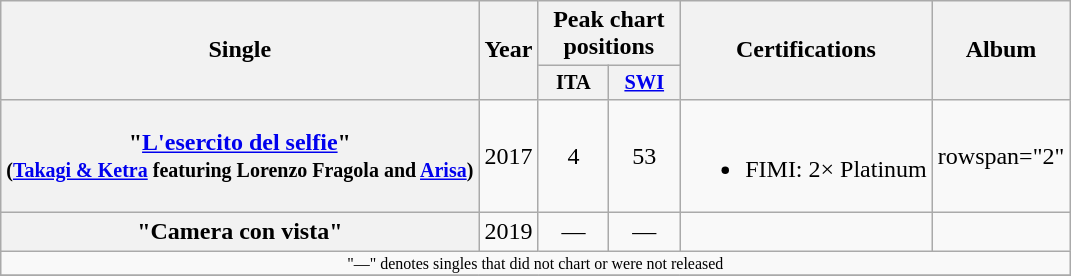<table class="wikitable plainrowheaders" style="text-align:center;">
<tr>
<th scope="col" rowspan="2">Single</th>
<th scope="col" rowspan="2">Year</th>
<th scope="col" colspan="2">Peak chart positions</th>
<th scope="col" rowspan="2">Certifications</th>
<th scope="col" rowspan="2">Album</th>
</tr>
<tr>
<th scope="col" style="width:3em;font-size:85%;">ITA<br></th>
<th scope="col" style="width:3em;font-size:85%;"><a href='#'>SWI</a><br></th>
</tr>
<tr>
<th scope="row">"<a href='#'>L'esercito del selfie</a>"<br><small>(<a href='#'>Takagi & Ketra</a> featuring Lorenzo Fragola and <a href='#'>Arisa</a>)</small></th>
<td>2017</td>
<td>4</td>
<td>53</td>
<td><br><ul><li>FIMI: 2× Platinum</li></ul></td>
<td>rowspan="2" </td>
</tr>
<tr>
<th scope="row">"Camera con vista"<br></th>
<td>2019</td>
<td>—</td>
<td>—</td>
<td></td>
</tr>
<tr>
<td align="center" colspan="30" style="font-size:8pt">"—" denotes singles that did not chart or were not released</td>
</tr>
<tr>
</tr>
</table>
